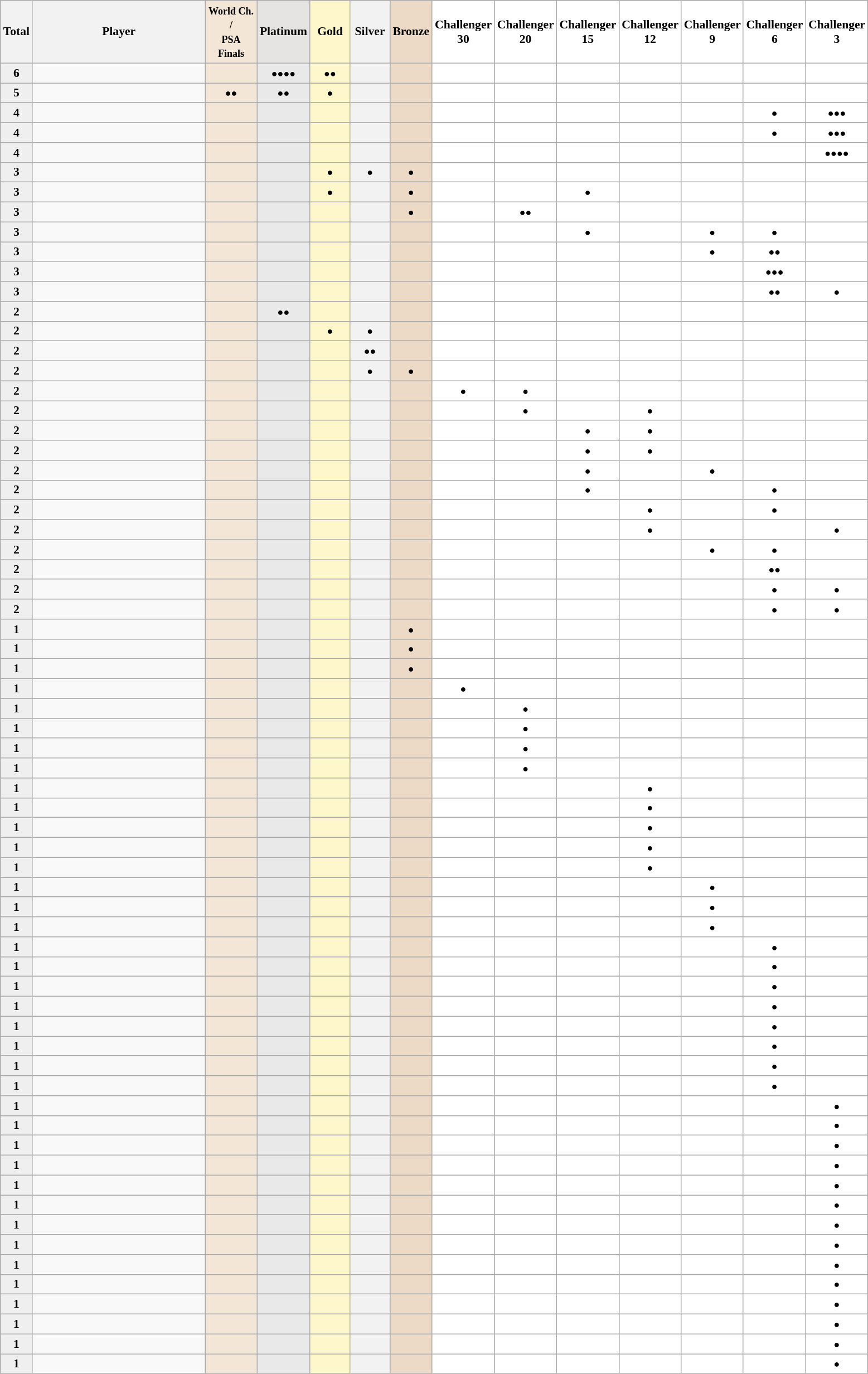<table class="sortable wikitable" style="font-size:90%">
<tr>
<th width="30">Total</th>
<th width="200">Player</th>
<th width="55" style="background:#F3E6D7;"><small>World Ch. /<br>PSA Finals</small></th>
<th width="41" style="background:#E5E4E2;">Platinum</th>
<th width="41" style="background:#fff7cc;">Gold</th>
<th width="41" style="background:#f2f2f2;">Silver</th>
<th width="41" style="background:#ecd9c6;">Bronze</th>
<th width="41" style="background:#fff;">Challenger 30</th>
<th width="41" style="background:#fff;">Challenger 20</th>
<th width="41" style="background:#fff;">Challenger 15</th>
<th width="41" style="background:#fff;">Challenger 12</th>
<th width="41" style="background:#fff;">Challenger 9</th>
<th width="41" style="background:#fff;">Challenger 6</th>
<th width="41" style="background:#fff;">Challenger 3</th>
</tr>
<tr style="text-align:center">
<td style="background:#efefef;"><strong>6</strong></td>
<td style="text-align:left"></td>
<td style="background:#F3E6D7;"> <small> </small></td>
<td style="background:#E9E9E9;"> <small>●●●●</small></td>
<td style="background:#fff7cc;"> <small>●●</small></td>
<td style="background:#f2f2f2;"> <small> </small></td>
<td style="background:#ecd9c6;"></td>
<td style="background:#fff;"> <small> </small></td>
<td style="background:#fff;"> <small> </small></td>
<td style="background:#fff;"> <small> </small></td>
<td style="background:#fff;"> <small> </small></td>
<td style="background:#fff;"> <small> </small></td>
<td style="background:#fff;"> <small> </small></td>
<td style="background:#fff;"> <small> </small></td>
</tr>
<tr style="text-align:center">
<td style="background:#efefef;"><strong>5</strong></td>
<td style="text-align:left"></td>
<td style="background:#F3E6D7;"> <small>●●</small></td>
<td style="background:#E9E9E9;"> <small>●●</small></td>
<td style="background:#fff7cc;"> <small>●</small></td>
<td style="background:#f2f2f2;"> <small> </small></td>
<td style="background:#ecd9c6;"> <small> </small></td>
<td style="background:#fff;"> <small> </small></td>
<td style="background:#fff;"> <small> </small></td>
<td style="background:#fff;"> <small> </small></td>
<td style="background:#fff;"> <small> </small></td>
<td style="background:#fff;"> <small> </small></td>
<td style="background:#fff;"> <small> </small></td>
<td style="background:#fff;"> <small> </small></td>
</tr>
<tr style="text-align:center">
<td style="background:#efefef;"><strong>4</strong></td>
<td style="text-align:left"></td>
<td style="background:#F3E6D7;"> <small> </small></td>
<td style="background:#E9E9E9;"> <small> </small></td>
<td style="background:#fff7cc;"> <small> </small></td>
<td style="background:#f2f2f2;"> <small> </small></td>
<td style="background:#ecd9c6;"></td>
<td style="background:#fff;"> <small> </small></td>
<td style="background:#fff;"> <small> </small></td>
<td style="background:#fff;"> <small> </small></td>
<td style="background:#fff;"> <small> </small></td>
<td style="background:#fff;"> <small> </small></td>
<td style="background:#fff;"> <small>●</small></td>
<td style="background:#fff;"> <small>●●●</small></td>
</tr>
<tr style="text-align:center">
<td style="background:#efefef;"><strong>4</strong></td>
<td style="text-align:left"></td>
<td style="background:#F3E6D7;"> <small> </small></td>
<td style="background:#E9E9E9;"> <small> </small></td>
<td style="background:#fff7cc;"></td>
<td style="background:#f2f2f2;"> <small> </small></td>
<td style="background:#ecd9c6;"></td>
<td style="background:#fff;"> <small> </small></td>
<td style="background:#fff;"> <small> </small></td>
<td style="background:#fff;"> <small> </small></td>
<td style="background:#fff;"> <small> </small></td>
<td style="background:#fff;"> <small> </small></td>
<td style="background:#fff;"> <small>●</small></td>
<td style="background:#fff;"> <small>●●●</small></td>
</tr>
<tr style="text-align:center">
<td style="background:#efefef;"><strong>4</strong></td>
<td style="text-align:left"></td>
<td style="background:#F3E6D7;"> <small> </small></td>
<td style="background:#E9E9E9;"> <small> </small></td>
<td style="background:#fff7cc;"></td>
<td style="background:#f2f2f2;"> <small> </small></td>
<td style="background:#ecd9c6;"></td>
<td style="background:#fff;"> <small> </small></td>
<td style="background:#fff;"> <small> </small></td>
<td style="background:#fff;"> <small> </small></td>
<td style="background:#fff;"> <small> </small></td>
<td style="background:#fff;"> <small> </small></td>
<td style="background:#fff;"> <small> </small></td>
<td style="background:#fff;"> <small>●●●●</small></td>
</tr>
<tr style="text-align:center">
<td style="background:#efefef;"><strong>3</strong></td>
<td style="text-align:left"></td>
<td style="background:#F3E6D7;"> <small> </small></td>
<td style="background:#E9E9E9;"> <small> </small></td>
<td style="background:#fff7cc;"> <small>●</small></td>
<td style="background:#f2f2f2;"> <small>●</small></td>
<td style="background:#ecd9c6;"> <small>●</small></td>
<td style="background:#fff;"> <small> </small></td>
<td style="background:#fff;"> <small> </small></td>
<td style="background:#fff;"> <small> </small></td>
<td style="background:#fff;"> <small> </small></td>
<td style="background:#fff;"> <small> </small></td>
<td style="background:#fff;"> <small> </small></td>
<td style="background:#fff;"> <small> </small></td>
</tr>
<tr style="text-align:center">
<td style="background:#efefef;"><strong>3</strong></td>
<td style="text-align:left"></td>
<td style="background:#F3E6D7;"> <small> </small></td>
<td style="background:#E9E9E9;"> <small> </small></td>
<td style="background:#fff7cc;"> <small>●</small></td>
<td style="background:#f2f2f2;"> <small> </small></td>
<td style="background:#ecd9c6;"> <small>●</small></td>
<td style="background:#fff;"> <small> </small></td>
<td style="background:#fff;"> <small> </small></td>
<td style="background:#fff;"> <small>●</small></td>
<td style="background:#fff;"> <small> </small></td>
<td style="background:#fff;"> <small> </small></td>
<td style="background:#fff;"> <small> </small></td>
<td style="background:#fff;"> <small> </small></td>
</tr>
<tr style="text-align:center">
<td style="background:#efefef;"><strong>3</strong></td>
<td style="text-align:left"></td>
<td style="background:#F3E6D7;"> <small> </small></td>
<td style="background:#E9E9E9;"> <small> </small></td>
<td style="background:#fff7cc;"> <small> </small></td>
<td style="background:#f2f2f2;"> <small> </small></td>
<td style="background:#ecd9c6;"> <small>●</small></td>
<td style="background:#fff;"> <small> </small></td>
<td style="background:#fff;"> <small>●●</small></td>
<td style="background:#fff;"> <small> </small></td>
<td style="background:#fff;"> <small> </small></td>
<td style="background:#fff;"> <small> </small></td>
<td style="background:#fff;"> <small> </small></td>
<td style="background:#fff;"> <small> </small></td>
</tr>
<tr style="text-align:center">
<td style="background:#efefef;"><strong>3</strong></td>
<td style="text-align:left"></td>
<td style="background:#F3E6D7;"> <small> </small></td>
<td style="background:#E9E9E9;"> <small> </small></td>
<td style="background:#fff7cc;"> <small> </small></td>
<td style="background:#f2f2f2;"> <small> </small></td>
<td style="background:#ecd9c6;"></td>
<td style="background:#fff;"> <small> </small></td>
<td style="background:#fff;"> <small> </small></td>
<td style="background:#fff;"> <small>●</small></td>
<td style="background:#fff;"> <small> </small></td>
<td style="background:#fff;"> <small>●</small></td>
<td style="background:#fff;"> <small>●</small></td>
<td style="background:#fff;"> <small> </small></td>
</tr>
<tr style="text-align:center">
<td style="background:#efefef;"><strong>3</strong></td>
<td style="text-align:left"></td>
<td style="background:#F3E6D7;"> <small> </small></td>
<td style="background:#E9E9E9;"> <small> </small></td>
<td style="background:#fff7cc;"></td>
<td style="background:#f2f2f2;"> <small> </small></td>
<td style="background:#ecd9c6;"></td>
<td style="background:#fff;"> <small> </small></td>
<td style="background:#fff;"> <small> </small></td>
<td style="background:#fff;"> <small> </small></td>
<td style="background:#fff;"> <small> </small></td>
<td style="background:#fff;"> <small>●</small></td>
<td style="background:#fff;"> <small>●●</small></td>
<td style="background:#fff;"> <small> </small></td>
</tr>
<tr style="text-align:center">
<td style="background:#efefef;"><strong>3</strong></td>
<td style="text-align:left"></td>
<td style="background:#F3E6D7;"> <small> </small></td>
<td style="background:#E9E9E9;"> <small> </small></td>
<td style="background:#fff7cc;"></td>
<td style="background:#f2f2f2;"> <small> </small></td>
<td style="background:#ecd9c6;"></td>
<td style="background:#fff;"> <small> </small></td>
<td style="background:#fff;"> <small> </small></td>
<td style="background:#fff;"> <small> </small></td>
<td style="background:#fff;"> <small> </small></td>
<td style="background:#fff;"> <small> </small></td>
<td style="background:#fff;"> <small>●●●</small></td>
<td style="background:#fff;"> <small> </small></td>
</tr>
<tr style="text-align:center">
<td style="background:#efefef;"><strong>3</strong></td>
<td style="text-align:left"></td>
<td style="background:#F3E6D7;"> <small> </small></td>
<td style="background:#E9E9E9;"> <small> </small></td>
<td style="background:#fff7cc;"> <small> </small></td>
<td style="background:#f2f2f2;"> <small> </small></td>
<td style="background:#ecd9c6;"></td>
<td style="background:#fff;"> <small> </small></td>
<td style="background:#fff;"> <small> </small></td>
<td style="background:#fff;"> <small> </small></td>
<td style="background:#fff;"> <small> </small></td>
<td style="background:#fff;"> <small> </small></td>
<td style="background:#fff;"> <small>●●</small></td>
<td style="background:#fff;"> <small>●</small></td>
</tr>
<tr style="text-align:center">
<td style="background:#efefef;"><strong>2</strong></td>
<td style="text-align:left"></td>
<td style="background:#F3E6D7;"> <small> </small></td>
<td style="background:#E9E9E9;"> <small>●●</small></td>
<td style="background:#fff7cc;"></td>
<td style="background:#f2f2f2;"> <small> </small></td>
<td style="background:#ecd9c6;"></td>
<td style="background:#fff;"> <small> </small></td>
<td style="background:#fff;"> <small> </small></td>
<td style="background:#fff;"> <small> </small></td>
<td style="background:#fff;"> <small> </small></td>
<td style="background:#fff;"> <small> </small></td>
<td style="background:#fff;"> <small> </small></td>
<td style="background:#fff;"> <small> </small></td>
</tr>
<tr style="text-align:center">
<td style="background:#efefef;"><strong>2</strong></td>
<td style="text-align:left"></td>
<td style="background:#F3E6D7;"> <small> </small></td>
<td style="background:#E9E9E9;"> <small> </small></td>
<td style="background:#fff7cc;"> <small>●</small></td>
<td style="background:#f2f2f2;"> <small>●</small></td>
<td style="background:#ecd9c6;"></td>
<td style="background:#fff;"> <small> </small></td>
<td style="background:#fff;"> <small> </small></td>
<td style="background:#fff;"> <small> </small></td>
<td style="background:#fff;"> <small> </small></td>
<td style="background:#fff;"> <small> </small></td>
<td style="background:#fff;"> <small> </small></td>
<td style="background:#fff;"> <small> </small></td>
</tr>
<tr style="text-align:center">
<td style="background:#efefef;"><strong>2</strong></td>
<td style="text-align:left"></td>
<td style="background:#F3E6D7;"> <small> </small></td>
<td style="background:#E9E9E9;"> <small> </small></td>
<td style="background:#fff7cc;"> <small> </small></td>
<td style="background:#f2f2f2;"> <small>●●</small></td>
<td style="background:#ecd9c6;"> <small> </small></td>
<td style="background:#fff;"> <small> </small></td>
<td style="background:#fff;"> <small> </small></td>
<td style="background:#fff;"> <small> </small></td>
<td style="background:#fff;"> <small> </small></td>
<td style="background:#fff;"> <small> </small></td>
<td style="background:#fff;"> <small> </small></td>
<td style="background:#fff;"> <small> </small></td>
</tr>
<tr style="text-align:center">
<td style="background:#efefef;"><strong>2</strong></td>
<td style="text-align:left"></td>
<td style="background:#F3E6D7;"> <small> </small></td>
<td style="background:#E9E9E9;"> <small> </small></td>
<td style="background:#fff7cc;"></td>
<td style="background:#f2f2f2;"> <small>●</small></td>
<td style="background:#ecd9c6;"> <small>●</small></td>
<td style="background:#fff;"> <small> </small></td>
<td style="background:#fff;"> <small> </small></td>
<td style="background:#fff;"> <small> </small></td>
<td style="background:#fff;"> <small> </small></td>
<td style="background:#fff;"> <small> </small></td>
<td style="background:#fff;"> <small> </small></td>
<td style="background:#fff;"> <small> </small></td>
</tr>
<tr style="text-align:center">
<td style="background:#efefef;"><strong>2</strong></td>
<td style="text-align:left"></td>
<td style="background:#F3E6D7;"> <small> </small></td>
<td style="background:#E9E9E9;"> <small> </small></td>
<td style="background:#fff7cc;"></td>
<td style="background:#f2f2f2;"> <small> </small></td>
<td style="background:#ecd9c6;"></td>
<td style="background:#fff;"> <small>●</small></td>
<td style="background:#fff;"> <small>●</small></td>
<td style="background:#fff;"> <small> </small></td>
<td style="background:#fff;"> <small> </small></td>
<td style="background:#fff;"> <small> </small></td>
<td style="background:#fff;"> <small> </small></td>
<td style="background:#fff;"> <small> </small></td>
</tr>
<tr style="text-align:center">
<td style="background:#efefef;"><strong>2</strong></td>
<td style="text-align:left"></td>
<td style="background:#F3E6D7;"> <small> </small></td>
<td style="background:#E9E9E9;"> <small> </small></td>
<td style="background:#fff7cc;"></td>
<td style="background:#f2f2f2;"> <small> </small></td>
<td style="background:#ecd9c6;"></td>
<td style="background:#fff;"> <small> </small></td>
<td style="background:#fff;"> <small>●</small></td>
<td style="background:#fff;"> <small> </small></td>
<td style="background:#fff;"> <small>●</small></td>
<td style="background:#fff;"> <small> </small></td>
<td style="background:#fff;"> <small> </small></td>
<td style="background:#fff;"> <small> </small></td>
</tr>
<tr style="text-align:center">
<td style="background:#efefef;"><strong>2</strong></td>
<td style="text-align:left"></td>
<td style="background:#F3E6D7;"> <small> </small></td>
<td style="background:#E9E9E9;"> <small> </small></td>
<td style="background:#fff7cc;"> <small> </small></td>
<td style="background:#f2f2f2;"> <small> </small></td>
<td style="background:#ecd9c6;"></td>
<td style="background:#fff;"> <small> </small></td>
<td style="background:#fff;"> <small> </small></td>
<td style="background:#fff;"> <small>●</small></td>
<td style="background:#fff;"> <small>●</small></td>
<td style="background:#fff;"> <small> </small></td>
<td style="background:#fff;"> <small> </small></td>
<td style="background:#fff;"> <small> </small></td>
</tr>
<tr style="text-align:center">
<td style="background:#efefef;"><strong>2</strong></td>
<td style="text-align:left"></td>
<td style="background:#F3E6D7;"> <small> </small></td>
<td style="background:#E9E9E9;"> <small> </small></td>
<td style="background:#fff7cc;"></td>
<td style="background:#f2f2f2;"> <small> </small></td>
<td style="background:#ecd9c6;"></td>
<td style="background:#fff;"> <small> </small></td>
<td style="background:#fff;"> <small> </small></td>
<td style="background:#fff;"> <small>●</small></td>
<td style="background:#fff;"> <small>●</small></td>
<td style="background:#fff;"> <small> </small></td>
<td style="background:#fff;"> <small> </small></td>
<td style="background:#fff;"> <small> </small></td>
</tr>
<tr style="text-align:center">
<td style="background:#efefef;"><strong>2</strong></td>
<td style="text-align:left"></td>
<td style="background:#F3E6D7;"> <small> </small></td>
<td style="background:#E9E9E9;"> <small> </small></td>
<td style="background:#fff7cc;"></td>
<td style="background:#f2f2f2;"> <small> </small></td>
<td style="background:#ecd9c6;"></td>
<td style="background:#fff;"> <small> </small></td>
<td style="background:#fff;"> <small> </small></td>
<td style="background:#fff;"> <small>●</small></td>
<td style="background:#fff;"> <small> </small></td>
<td style="background:#fff;"> <small>●</small></td>
<td style="background:#fff;"> <small> </small></td>
<td style="background:#fff;"> <small> </small></td>
</tr>
<tr style="text-align:center">
<td style="background:#efefef;"><strong>2</strong></td>
<td style="text-align:left"></td>
<td style="background:#F3E6D7;"> <small> </small></td>
<td style="background:#E9E9E9;"> <small> </small></td>
<td style="background:#fff7cc;"></td>
<td style="background:#f2f2f2;"> <small> </small></td>
<td style="background:#ecd9c6;"></td>
<td style="background:#fff;"> <small> </small></td>
<td style="background:#fff;"> <small> </small></td>
<td style="background:#fff;"> <small>●</small></td>
<td style="background:#fff;"> <small> </small></td>
<td style="background:#fff;"> <small> </small></td>
<td style="background:#fff;"> <small>●</small></td>
<td style="background:#fff;"> <small> </small></td>
</tr>
<tr style="text-align:center">
<td style="background:#efefef;"><strong>2</strong></td>
<td style="text-align:left"></td>
<td style="background:#F3E6D7;"> <small> </small></td>
<td style="background:#E9E9E9;"> <small> </small></td>
<td style="background:#fff7cc;"></td>
<td style="background:#f2f2f2;"> <small> </small></td>
<td style="background:#ecd9c6;"></td>
<td style="background:#fff;"> <small> </small></td>
<td style="background:#fff;"> <small> </small></td>
<td style="background:#fff;"> <small> </small></td>
<td style="background:#fff;"> <small>●</small></td>
<td style="background:#fff;"> <small> </small></td>
<td style="background:#fff;"> <small>●</small></td>
<td style="background:#fff;"> <small> </small></td>
</tr>
<tr style="text-align:center">
<td style="background:#efefef;"><strong>2</strong></td>
<td style="text-align:left"></td>
<td style="background:#F3E6D7;"> <small> </small></td>
<td style="background:#E9E9E9;"> <small> </small></td>
<td style="background:#fff7cc;"></td>
<td style="background:#f2f2f2;"> <small> </small></td>
<td style="background:#ecd9c6;"></td>
<td style="background:#fff;"> <small> </small></td>
<td style="background:#fff;"> <small> </small></td>
<td style="background:#fff;"> <small> </small></td>
<td style="background:#fff;"> <small>●</small></td>
<td style="background:#fff;"> <small> </small></td>
<td style="background:#fff;"> <small> </small></td>
<td style="background:#fff;"> <small>●</small></td>
</tr>
<tr style="text-align:center">
<td style="background:#efefef;"><strong>2</strong></td>
<td style="text-align:left"></td>
<td style="background:#F3E6D7;"> <small> </small></td>
<td style="background:#E9E9E9;"> <small> </small></td>
<td style="background:#fff7cc;"></td>
<td style="background:#f2f2f2;"> <small> </small></td>
<td style="background:#ecd9c6;"></td>
<td style="background:#fff;"> <small> </small></td>
<td style="background:#fff;"> <small> </small></td>
<td style="background:#fff;"> <small> </small></td>
<td style="background:#fff;"> <small> </small></td>
<td style="background:#fff;"> <small>●</small></td>
<td style="background:#fff;"> <small>●</small></td>
<td style="background:#fff;"> <small> </small></td>
</tr>
<tr style="text-align:center">
<td style="background:#efefef;"><strong>2</strong></td>
<td style="text-align:left"></td>
<td style="background:#F3E6D7;"> <small> </small></td>
<td style="background:#E9E9E9;"> <small> </small></td>
<td style="background:#fff7cc;"> <small> </small></td>
<td style="background:#f2f2f2;"> <small> </small></td>
<td style="background:#ecd9c6;"></td>
<td style="background:#fff;"> <small> </small></td>
<td style="background:#fff;"> <small> </small></td>
<td style="background:#fff;"> <small> </small></td>
<td style="background:#fff;"> <small> </small></td>
<td style="background:#fff;"> <small> </small></td>
<td style="background:#fff;"> <small>●●</small></td>
<td style="background:#fff;"> <small> </small></td>
</tr>
<tr style="text-align:center">
<td style="background:#efefef;"><strong>2</strong></td>
<td style="text-align:left"></td>
<td style="background:#F3E6D7;"> <small> </small></td>
<td style="background:#E9E9E9;"> <small> </small></td>
<td style="background:#fff7cc;"> <small> </small></td>
<td style="background:#f2f2f2;"> <small> </small></td>
<td style="background:#ecd9c6;"></td>
<td style="background:#fff;"> <small> </small></td>
<td style="background:#fff;"> <small> </small></td>
<td style="background:#fff;"> <small> </small></td>
<td style="background:#fff;"> <small> </small></td>
<td style="background:#fff;"> <small> </small></td>
<td style="background:#fff;"> <small>●</small></td>
<td style="background:#fff;"> <small>●</small></td>
</tr>
<tr style="text-align:center">
<td style="background:#efefef;"><strong>2</strong></td>
<td style="text-align:left"></td>
<td style="background:#F3E6D7;"> <small> </small></td>
<td style="background:#E9E9E9;"> <small> </small></td>
<td style="background:#fff7cc;"></td>
<td style="background:#f2f2f2;"> <small> </small></td>
<td style="background:#ecd9c6;"></td>
<td style="background:#fff;"> <small> </small></td>
<td style="background:#fff;"> <small> </small></td>
<td style="background:#fff;"> <small> </small></td>
<td style="background:#fff;"> <small> </small></td>
<td style="background:#fff;"> <small> </small></td>
<td style="background:#fff;"> <small>●</small></td>
<td style="background:#fff;"> <small>●</small></td>
</tr>
<tr style="text-align:center">
<td style="background:#efefef;"><strong>1</strong></td>
<td style="text-align:left"></td>
<td style="background:#F3E6D7;"> <small> </small></td>
<td style="background:#E9E9E9;"> <small> </small></td>
<td style="background:#fff7cc;"> <small> </small></td>
<td style="background:#f2f2f2;"> <small> </small></td>
<td style="background:#ecd9c6;"> <small>●</small></td>
<td style="background:#fff;"> <small> </small></td>
<td style="background:#fff;"> <small> </small></td>
<td style="background:#fff;"> <small> </small></td>
<td style="background:#fff;"> <small> </small></td>
<td style="background:#fff;"> <small> </small></td>
<td style="background:#fff;"> <small> </small></td>
<td style="background:#fff;"> <small> </small></td>
</tr>
<tr style="text-align:center">
<td style="background:#efefef;"><strong>1</strong></td>
<td style="text-align:left"></td>
<td style="background:#F3E6D7;"> <small> </small></td>
<td style="background:#E9E9E9;"> <small> </small></td>
<td style="background:#fff7cc;"> <small> </small></td>
<td style="background:#f2f2f2;"> <small> </small></td>
<td style="background:#ecd9c6;"> <small>●</small></td>
<td style="background:#fff;"> <small> </small></td>
<td style="background:#fff;"> <small> </small></td>
<td style="background:#fff;"> <small> </small></td>
<td style="background:#fff;"> <small> </small></td>
<td style="background:#fff;"> <small> </small></td>
<td style="background:#fff;"> <small> </small></td>
<td style="background:#fff;"> <small> </small></td>
</tr>
<tr style="text-align:center">
<td style="background:#efefef;"><strong>1</strong></td>
<td style="text-align:left"></td>
<td style="background:#F3E6D7;"> <small> </small></td>
<td style="background:#E9E9E9;"> <small> </small></td>
<td style="background:#fff7cc;"> <small> </small></td>
<td style="background:#f2f2f2;"> <small> </small></td>
<td style="background:#ecd9c6;"> <small>●</small></td>
<td style="background:#fff;"> <small> </small></td>
<td style="background:#fff;"> <small> </small></td>
<td style="background:#fff;"> <small> </small></td>
<td style="background:#fff;"> <small> </small></td>
<td style="background:#fff;"> <small> </small></td>
<td style="background:#fff;"> <small> </small></td>
<td style="background:#fff;"> <small> </small></td>
</tr>
<tr style="text-align:center">
<td style="background:#efefef;"><strong>1</strong></td>
<td style="text-align:left"></td>
<td style="background:#F3E6D7;"> <small> </small></td>
<td style="background:#E9E9E9;"> <small> </small></td>
<td style="background:#fff7cc;"> <small> </small></td>
<td style="background:#f2f2f2;"> <small> </small></td>
<td style="background:#ecd9c6;"></td>
<td style="background:#fff;"> <small>●</small></td>
<td style="background:#fff;"> <small> </small></td>
<td style="background:#fff;"> <small> </small></td>
<td style="background:#fff;"> <small> </small></td>
<td style="background:#fff;"> <small> </small></td>
<td style="background:#fff;"> <small> </small></td>
<td style="background:#fff;"> <small> </small></td>
</tr>
<tr style="text-align:center">
<td style="background:#efefef;"><strong>1</strong></td>
<td style="text-align:left"></td>
<td style="background:#F3E6D7;"> <small> </small></td>
<td style="background:#E9E9E9;"> <small> </small></td>
<td style="background:#fff7cc;"> <small> </small></td>
<td style="background:#f2f2f2;"> <small> </small></td>
<td style="background:#ecd9c6;"></td>
<td style="background:#fff;"> <small> </small></td>
<td style="background:#fff;"> <small>●</small></td>
<td style="background:#fff;"> <small> </small></td>
<td style="background:#fff;"> <small> </small></td>
<td style="background:#fff;"> <small> </small></td>
<td style="background:#fff;"> <small> </small></td>
<td style="background:#fff;"> <small> </small></td>
</tr>
<tr style="text-align:center">
<td style="background:#efefef;"><strong>1</strong></td>
<td style="text-align:left"></td>
<td style="background:#F3E6D7;"> <small> </small></td>
<td style="background:#E9E9E9;"> <small> </small></td>
<td style="background:#fff7cc;"></td>
<td style="background:#f2f2f2;"> <small> </small></td>
<td style="background:#ecd9c6;"></td>
<td style="background:#fff;"> <small> </small></td>
<td style="background:#fff;"> <small>●</small></td>
<td style="background:#fff;"> <small> </small></td>
<td style="background:#fff;"> <small> </small></td>
<td style="background:#fff;"> <small> </small></td>
<td style="background:#fff;"> <small> </small></td>
<td style="background:#fff;"> <small> </small></td>
</tr>
<tr style="text-align:center">
<td style="background:#efefef;"><strong>1</strong></td>
<td style="text-align:left"></td>
<td style="background:#F3E6D7;"> <small> </small></td>
<td style="background:#E9E9E9;"> <small> </small></td>
<td style="background:#fff7cc;"></td>
<td style="background:#f2f2f2;"> <small> </small></td>
<td style="background:#ecd9c6;"></td>
<td style="background:#fff;"> <small> </small></td>
<td style="background:#fff;"> <small>●</small></td>
<td style="background:#fff;"> <small> </small></td>
<td style="background:#fff;"> <small> </small></td>
<td style="background:#fff;"> <small> </small></td>
<td style="background:#fff;"> <small> </small></td>
<td style="background:#fff;"> <small> </small></td>
</tr>
<tr style="text-align:center">
<td style="background:#efefef;"><strong>1</strong></td>
<td style="text-align:left"></td>
<td style="background:#F3E6D7;"> <small> </small></td>
<td style="background:#E9E9E9;"> <small> </small></td>
<td style="background:#fff7cc;"></td>
<td style="background:#f2f2f2;"> <small> </small></td>
<td style="background:#ecd9c6;"></td>
<td style="background:#fff;"> <small> </small></td>
<td style="background:#fff;"> <small>●</small></td>
<td style="background:#fff;"> <small> </small></td>
<td style="background:#fff;"> <small> </small></td>
<td style="background:#fff;"> <small> </small></td>
<td style="background:#fff;"> <small> </small></td>
<td style="background:#fff;"> <small> </small></td>
</tr>
<tr style="text-align:center">
<td style="background:#efefef;"><strong>1</strong></td>
<td style="text-align:left"></td>
<td style="background:#F3E6D7;"> <small> </small></td>
<td style="background:#E9E9E9;"> <small> </small></td>
<td style="background:#fff7cc;"></td>
<td style="background:#f2f2f2;"> <small> </small></td>
<td style="background:#ecd9c6;"></td>
<td style="background:#fff;"> <small> </small></td>
<td style="background:#fff;"> <small> </small></td>
<td style="background:#fff;"> <small> </small></td>
<td style="background:#fff;"> <small>●</small></td>
<td style="background:#fff;"> <small> </small></td>
<td style="background:#fff;"> <small> </small></td>
<td style="background:#fff;"> <small> </small></td>
</tr>
<tr style="text-align:center">
<td style="background:#efefef;"><strong>1</strong></td>
<td style="text-align:left"></td>
<td style="background:#F3E6D7;"> <small> </small></td>
<td style="background:#E9E9E9;"> <small> </small></td>
<td style="background:#fff7cc;"> <small> </small></td>
<td style="background:#f2f2f2;"> <small> </small></td>
<td style="background:#ecd9c6;"></td>
<td style="background:#fff;"> <small> </small></td>
<td style="background:#fff;"> <small> </small></td>
<td style="background:#fff;"> <small> </small></td>
<td style="background:#fff;"> <small>●</small></td>
<td style="background:#fff;"> <small> </small></td>
<td style="background:#fff;"> <small> </small></td>
<td style="background:#fff;"> <small> </small></td>
</tr>
<tr style="text-align:center">
<td style="background:#efefef;"><strong>1</strong></td>
<td style="text-align:left"></td>
<td style="background:#F3E6D7;"> <small> </small></td>
<td style="background:#E9E9E9;"> <small> </small></td>
<td style="background:#fff7cc;"></td>
<td style="background:#f2f2f2;"> <small> </small></td>
<td style="background:#ecd9c6;"></td>
<td style="background:#fff;"> <small> </small></td>
<td style="background:#fff;"> <small> </small></td>
<td style="background:#fff;"> <small> </small></td>
<td style="background:#fff;"> <small>●</small></td>
<td style="background:#fff;"> <small> </small></td>
<td style="background:#fff;"> <small> </small></td>
<td style="background:#fff;"> <small> </small></td>
</tr>
<tr style="text-align:center">
<td style="background:#efefef;"><strong>1</strong></td>
<td style="text-align:left"></td>
<td style="background:#F3E6D7;"> <small> </small></td>
<td style="background:#E9E9E9;"> <small> </small></td>
<td style="background:#fff7cc;"></td>
<td style="background:#f2f2f2;"> <small> </small></td>
<td style="background:#ecd9c6;"></td>
<td style="background:#fff;"> <small> </small></td>
<td style="background:#fff;"> <small> </small></td>
<td style="background:#fff;"> <small> </small></td>
<td style="background:#fff;"> <small>●</small></td>
<td style="background:#fff;"> <small> </small></td>
<td style="background:#fff;"> <small> </small></td>
<td style="background:#fff;"> <small> </small></td>
</tr>
<tr style="text-align:center">
<td style="background:#efefef;"><strong>1</strong></td>
<td style="text-align:left"></td>
<td style="background:#F3E6D7;"> <small> </small></td>
<td style="background:#E9E9E9;"> <small> </small></td>
<td style="background:#fff7cc;"></td>
<td style="background:#f2f2f2;"> <small> </small></td>
<td style="background:#ecd9c6;"></td>
<td style="background:#fff;"> <small> </small></td>
<td style="background:#fff;"> <small> </small></td>
<td style="background:#fff;"> <small> </small></td>
<td style="background:#fff;"> <small>●</small></td>
<td style="background:#fff;"> <small> </small></td>
<td style="background:#fff;"> <small> </small></td>
<td style="background:#fff;"> <small> </small></td>
</tr>
<tr style="text-align:center">
<td style="background:#efefef;"><strong>1</strong></td>
<td style="text-align:left"></td>
<td style="background:#F3E6D7;"> <small> </small></td>
<td style="background:#E9E9E9;"> <small> </small></td>
<td style="background:#fff7cc;"> <small> </small></td>
<td style="background:#f2f2f2;"> <small> </small></td>
<td style="background:#ecd9c6;"></td>
<td style="background:#fff;"> <small> </small></td>
<td style="background:#fff;"> <small> </small></td>
<td style="background:#fff;"> <small> </small></td>
<td style="background:#fff;"> <small> </small></td>
<td style="background:#fff;"> <small>●</small></td>
<td style="background:#fff;"> <small> </small></td>
<td style="background:#fff;"> <small> </small></td>
</tr>
<tr style="text-align:center">
<td style="background:#efefef;"><strong>1</strong></td>
<td style="text-align:left"></td>
<td style="background:#F3E6D7;"> <small> </small></td>
<td style="background:#E9E9E9;"> <small> </small></td>
<td style="background:#fff7cc;"> <small> </small></td>
<td style="background:#f2f2f2;"> <small> </small></td>
<td style="background:#ecd9c6;"></td>
<td style="background:#fff;"> <small> </small></td>
<td style="background:#fff;"> <small> </small></td>
<td style="background:#fff;"> <small> </small></td>
<td style="background:#fff;"> <small> </small></td>
<td style="background:#fff;"> <small>●</small></td>
<td style="background:#fff;"> <small> </small></td>
<td style="background:#fff;"> <small> </small></td>
</tr>
<tr style="text-align:center">
<td style="background:#efefef;"><strong>1</strong></td>
<td style="text-align:left"></td>
<td style="background:#F3E6D7;"> <small> </small></td>
<td style="background:#E9E9E9;"> <small> </small></td>
<td style="background:#fff7cc;"></td>
<td style="background:#f2f2f2;"> <small> </small></td>
<td style="background:#ecd9c6;"></td>
<td style="background:#fff;"> <small> </small></td>
<td style="background:#fff;"> <small> </small></td>
<td style="background:#fff;"> <small> </small></td>
<td style="background:#fff;"> <small> </small></td>
<td style="background:#fff;"> <small>●</small></td>
<td style="background:#fff;"> <small> </small></td>
<td style="background:#fff;"> <small> </small></td>
</tr>
<tr style="text-align:center">
<td style="background:#efefef;"><strong>1</strong></td>
<td style="text-align:left"></td>
<td style="background:#F3E6D7;"> <small> </small></td>
<td style="background:#E9E9E9;"> <small> </small></td>
<td style="background:#fff7cc;"> <small> </small></td>
<td style="background:#f2f2f2;"> <small> </small></td>
<td style="background:#ecd9c6;"></td>
<td style="background:#fff;"> <small> </small></td>
<td style="background:#fff;"> <small> </small></td>
<td style="background:#fff;"> <small> </small></td>
<td style="background:#fff;"> <small> </small></td>
<td style="background:#fff;"> <small> </small></td>
<td style="background:#fff;"> <small>●</small></td>
<td style="background:#fff;"> <small> </small></td>
</tr>
<tr style="text-align:center">
<td style="background:#efefef;"><strong>1</strong></td>
<td style="text-align:left"></td>
<td style="background:#F3E6D7;"> <small> </small></td>
<td style="background:#E9E9E9;"> <small> </small></td>
<td style="background:#fff7cc;"></td>
<td style="background:#f2f2f2;"> <small> </small></td>
<td style="background:#ecd9c6;"></td>
<td style="background:#fff;"> <small> </small></td>
<td style="background:#fff;"> <small> </small></td>
<td style="background:#fff;"> <small> </small></td>
<td style="background:#fff;"> <small> </small></td>
<td style="background:#fff;"> <small> </small></td>
<td style="background:#fff;"> <small>●</small></td>
<td style="background:#fff;"> <small> </small></td>
</tr>
<tr style="text-align:center">
<td style="background:#efefef;"><strong>1</strong></td>
<td style="text-align:left"></td>
<td style="background:#F3E6D7;"> <small> </small></td>
<td style="background:#E9E9E9;"> <small> </small></td>
<td style="background:#fff7cc;"> <small> </small></td>
<td style="background:#f2f2f2;"> <small> </small></td>
<td style="background:#ecd9c6;"></td>
<td style="background:#fff;"> <small> </small></td>
<td style="background:#fff;"> <small> </small></td>
<td style="background:#fff;"> <small> </small></td>
<td style="background:#fff;"> <small> </small></td>
<td style="background:#fff;"> <small> </small></td>
<td style="background:#fff;"> <small>●</small></td>
<td style="background:#fff;"> <small> </small></td>
</tr>
<tr style="text-align:center">
<td style="background:#efefef;"><strong>1</strong></td>
<td style="text-align:left"></td>
<td style="background:#F3E6D7;"> <small> </small></td>
<td style="background:#E9E9E9;"> <small> </small></td>
<td style="background:#fff7cc;"></td>
<td style="background:#f2f2f2;"> <small> </small></td>
<td style="background:#ecd9c6;"></td>
<td style="background:#fff;"> <small> </small></td>
<td style="background:#fff;"> <small> </small></td>
<td style="background:#fff;"> <small> </small></td>
<td style="background:#fff;"> <small> </small></td>
<td style="background:#fff;"> <small> </small></td>
<td style="background:#fff;"> <small>●</small></td>
<td style="background:#fff;"> <small> </small></td>
</tr>
<tr style="text-align:center">
<td style="background:#efefef;"><strong>1</strong></td>
<td style="text-align:left"></td>
<td style="background:#F3E6D7;"> <small> </small></td>
<td style="background:#E9E9E9;"> <small> </small></td>
<td style="background:#fff7cc;"> <small> </small></td>
<td style="background:#f2f2f2;"> <small> </small></td>
<td style="background:#ecd9c6;"></td>
<td style="background:#fff;"> <small> </small></td>
<td style="background:#fff;"> <small> </small></td>
<td style="background:#fff;"> <small> </small></td>
<td style="background:#fff;"> <small> </small></td>
<td style="background:#fff;"> <small> </small></td>
<td style="background:#fff;"> <small>●</small></td>
<td style="background:#fff;"> <small> </small></td>
</tr>
<tr style="text-align:center">
<td style="background:#efefef;"><strong>1</strong></td>
<td style="text-align:left"></td>
<td style="background:#F3E6D7;"> <small> </small></td>
<td style="background:#E9E9E9;"> <small> </small></td>
<td style="background:#fff7cc;"></td>
<td style="background:#f2f2f2;"> <small> </small></td>
<td style="background:#ecd9c6;"></td>
<td style="background:#fff;"> <small> </small></td>
<td style="background:#fff;"> <small> </small></td>
<td style="background:#fff;"> <small> </small></td>
<td style="background:#fff;"> <small> </small></td>
<td style="background:#fff;"> <small> </small></td>
<td style="background:#fff;"> <small>●</small></td>
<td style="background:#fff;"> <small> </small></td>
</tr>
<tr style="text-align:center">
<td style="background:#efefef;"><strong>1</strong></td>
<td style="text-align:left"></td>
<td style="background:#F3E6D7;"> <small> </small></td>
<td style="background:#E9E9E9;"> <small> </small></td>
<td style="background:#fff7cc;"></td>
<td style="background:#f2f2f2;"> <small> </small></td>
<td style="background:#ecd9c6;"></td>
<td style="background:#fff;"> <small> </small></td>
<td style="background:#fff;"> <small> </small></td>
<td style="background:#fff;"> <small> </small></td>
<td style="background:#fff;"> <small> </small></td>
<td style="background:#fff;"> <small> </small></td>
<td style="background:#fff;"> <small>●</small></td>
<td style="background:#fff;"> <small> </small></td>
</tr>
<tr style="text-align:center">
<td style="background:#efefef;"><strong>1</strong></td>
<td style="text-align:left"></td>
<td style="background:#F3E6D7;"> <small> </small></td>
<td style="background:#E9E9E9;"> <small> </small></td>
<td style="background:#fff7cc;"></td>
<td style="background:#f2f2f2;"> <small> </small></td>
<td style="background:#ecd9c6;"></td>
<td style="background:#fff;"> <small> </small></td>
<td style="background:#fff;"> <small> </small></td>
<td style="background:#fff;"> <small> </small></td>
<td style="background:#fff;"> <small> </small></td>
<td style="background:#fff;"> <small> </small></td>
<td style="background:#fff;"> <small>●</small></td>
<td style="background:#fff;"> <small> </small></td>
</tr>
<tr style="text-align:center">
<td style="background:#efefef;"><strong>1</strong></td>
<td style="text-align:left"></td>
<td style="background:#F3E6D7;"> <small> </small></td>
<td style="background:#E9E9E9;"> <small> </small></td>
<td style="background:#fff7cc;"></td>
<td style="background:#f2f2f2;"> <small> </small></td>
<td style="background:#ecd9c6;"></td>
<td style="background:#fff;"> <small> </small></td>
<td style="background:#fff;"> <small> </small></td>
<td style="background:#fff;"> <small> </small></td>
<td style="background:#fff;"> <small> </small></td>
<td style="background:#fff;"> <small> </small></td>
<td style="background:#fff;"> <small> </small></td>
<td style="background:#fff;"> <small>●</small></td>
</tr>
<tr style="text-align:center">
<td style="background:#efefef;"><strong>1</strong></td>
<td style="text-align:left"></td>
<td style="background:#F3E6D7;"> <small> </small></td>
<td style="background:#E9E9E9;"> <small> </small></td>
<td style="background:#fff7cc;"></td>
<td style="background:#f2f2f2;"> <small> </small></td>
<td style="background:#ecd9c6;"></td>
<td style="background:#fff;"> <small> </small></td>
<td style="background:#fff;"> <small> </small></td>
<td style="background:#fff;"> <small> </small></td>
<td style="background:#fff;"> <small> </small></td>
<td style="background:#fff;"> <small> </small></td>
<td style="background:#fff;"> <small> </small></td>
<td style="background:#fff;"> <small>●</small></td>
</tr>
<tr style="text-align:center">
<td style="background:#efefef;"><strong>1</strong></td>
<td style="text-align:left"></td>
<td style="background:#F3E6D7;"> <small> </small></td>
<td style="background:#E9E9E9;"> <small> </small></td>
<td style="background:#fff7cc;"></td>
<td style="background:#f2f2f2;"> <small> </small></td>
<td style="background:#ecd9c6;"></td>
<td style="background:#fff;"> <small> </small></td>
<td style="background:#fff;"> <small> </small></td>
<td style="background:#fff;"> <small> </small></td>
<td style="background:#fff;"> <small> </small></td>
<td style="background:#fff;"> <small> </small></td>
<td style="background:#fff;"> <small> </small></td>
<td style="background:#fff;"> <small>●</small></td>
</tr>
<tr style="text-align:center">
<td style="background:#efefef;"><strong>1</strong></td>
<td style="text-align:left"></td>
<td style="background:#F3E6D7;"> <small> </small></td>
<td style="background:#E9E9E9;"> <small> </small></td>
<td style="background:#fff7cc;"></td>
<td style="background:#f2f2f2;"> <small> </small></td>
<td style="background:#ecd9c6;"></td>
<td style="background:#fff;"> <small> </small></td>
<td style="background:#fff;"> <small> </small></td>
<td style="background:#fff;"> <small> </small></td>
<td style="background:#fff;"> <small> </small></td>
<td style="background:#fff;"> <small> </small></td>
<td style="background:#fff;"> <small> </small></td>
<td style="background:#fff;"> <small>●</small></td>
</tr>
<tr style="text-align:center">
<td style="background:#efefef;"><strong>1</strong></td>
<td style="text-align:left"></td>
<td style="background:#F3E6D7;"> <small> </small></td>
<td style="background:#E9E9E9;"> <small> </small></td>
<td style="background:#fff7cc;"></td>
<td style="background:#f2f2f2;"> <small> </small></td>
<td style="background:#ecd9c6;"></td>
<td style="background:#fff;"> <small> </small></td>
<td style="background:#fff;"> <small> </small></td>
<td style="background:#fff;"> <small> </small></td>
<td style="background:#fff;"> <small> </small></td>
<td style="background:#fff;"> <small> </small></td>
<td style="background:#fff;"> <small> </small></td>
<td style="background:#fff;"> <small>●</small></td>
</tr>
<tr style="text-align:center">
<td style="background:#efefef;"><strong>1</strong></td>
<td style="text-align:left"></td>
<td style="background:#F3E6D7;"> <small> </small></td>
<td style="background:#E9E9E9;"> <small> </small></td>
<td style="background:#fff7cc;"></td>
<td style="background:#f2f2f2;"> <small> </small></td>
<td style="background:#ecd9c6;"></td>
<td style="background:#fff;"> <small> </small></td>
<td style="background:#fff;"> <small> </small></td>
<td style="background:#fff;"> <small> </small></td>
<td style="background:#fff;"> <small> </small></td>
<td style="background:#fff;"> <small> </small></td>
<td style="background:#fff;"> <small> </small></td>
<td style="background:#fff;"> <small>●</small></td>
</tr>
<tr style="text-align:center">
<td style="background:#efefef;"><strong>1</strong></td>
<td style="text-align:left"></td>
<td style="background:#F3E6D7;"> <small> </small></td>
<td style="background:#E9E9E9;"> <small> </small></td>
<td style="background:#fff7cc;"></td>
<td style="background:#f2f2f2;"> <small> </small></td>
<td style="background:#ecd9c6;"></td>
<td style="background:#fff;"> <small> </small></td>
<td style="background:#fff;"> <small> </small></td>
<td style="background:#fff;"> <small> </small></td>
<td style="background:#fff;"> <small> </small></td>
<td style="background:#fff;"> <small> </small></td>
<td style="background:#fff;"> <small> </small></td>
<td style="background:#fff;"> <small>●</small></td>
</tr>
<tr style="text-align:center">
<td style="background:#efefef;"><strong>1</strong></td>
<td style="text-align:left"></td>
<td style="background:#F3E6D7;"> <small> </small></td>
<td style="background:#E9E9E9;"> <small> </small></td>
<td style="background:#fff7cc;"></td>
<td style="background:#f2f2f2;"> <small> </small></td>
<td style="background:#ecd9c6;"></td>
<td style="background:#fff;"> <small> </small></td>
<td style="background:#fff;"> <small> </small></td>
<td style="background:#fff;"> <small> </small></td>
<td style="background:#fff;"> <small> </small></td>
<td style="background:#fff;"> <small> </small></td>
<td style="background:#fff;"> <small> </small></td>
<td style="background:#fff;"> <small>●</small></td>
</tr>
<tr style="text-align:center">
<td style="background:#efefef;"><strong>1</strong></td>
<td style="text-align:left"></td>
<td style="background:#F3E6D7;"> <small> </small></td>
<td style="background:#E9E9E9;"> <small> </small></td>
<td style="background:#fff7cc;"></td>
<td style="background:#f2f2f2;"> <small> </small></td>
<td style="background:#ecd9c6;"></td>
<td style="background:#fff;"> <small> </small></td>
<td style="background:#fff;"> <small> </small></td>
<td style="background:#fff;"> <small> </small></td>
<td style="background:#fff;"> <small> </small></td>
<td style="background:#fff;"> <small> </small></td>
<td style="background:#fff;"> <small> </small></td>
<td style="background:#fff;"> <small>●</small></td>
</tr>
<tr style="text-align:center">
<td style="background:#efefef;"><strong>1</strong></td>
<td style="text-align:left"></td>
<td style="background:#F3E6D7;"> <small> </small></td>
<td style="background:#E9E9E9;"> <small> </small></td>
<td style="background:#fff7cc;"></td>
<td style="background:#f2f2f2;"> <small> </small></td>
<td style="background:#ecd9c6;"></td>
<td style="background:#fff;"> <small> </small></td>
<td style="background:#fff;"> <small> </small></td>
<td style="background:#fff;"> <small> </small></td>
<td style="background:#fff;"> <small> </small></td>
<td style="background:#fff;"> <small> </small></td>
<td style="background:#fff;"> <small> </small></td>
<td style="background:#fff;"> <small>●</small></td>
</tr>
<tr style="text-align:center">
<td style="background:#efefef;"><strong>1</strong></td>
<td style="text-align:left"></td>
<td style="background:#F3E6D7;"> <small> </small></td>
<td style="background:#E9E9E9;"> <small> </small></td>
<td style="background:#fff7cc;"></td>
<td style="background:#f2f2f2;"> <small> </small></td>
<td style="background:#ecd9c6;"></td>
<td style="background:#fff;"> <small> </small></td>
<td style="background:#fff;"> <small> </small></td>
<td style="background:#fff;"> <small> </small></td>
<td style="background:#fff;"> <small> </small></td>
<td style="background:#fff;"> <small> </small></td>
<td style="background:#fff;"> <small> </small></td>
<td style="background:#fff;"> <small>●</small></td>
</tr>
<tr style="text-align:center">
<td style="background:#efefef;"><strong>1</strong></td>
<td style="text-align:left"></td>
<td style="background:#F3E6D7;"> <small> </small></td>
<td style="background:#E9E9E9;"> <small> </small></td>
<td style="background:#fff7cc;"></td>
<td style="background:#f2f2f2;"> <small> </small></td>
<td style="background:#ecd9c6;"></td>
<td style="background:#fff;"> <small> </small></td>
<td style="background:#fff;"> <small> </small></td>
<td style="background:#fff;"> <small> </small></td>
<td style="background:#fff;"> <small> </small></td>
<td style="background:#fff;"> <small> </small></td>
<td style="background:#fff;"> <small> </small></td>
<td style="background:#fff;"> <small>●</small></td>
</tr>
<tr style="text-align:center">
<td style="background:#efefef;"><strong>1</strong></td>
<td style="text-align:left"></td>
<td style="background:#F3E6D7;"> <small> </small></td>
<td style="background:#E9E9E9;"> <small> </small></td>
<td style="background:#fff7cc;"></td>
<td style="background:#f2f2f2;"> <small> </small></td>
<td style="background:#ecd9c6;"></td>
<td style="background:#fff;"> <small> </small></td>
<td style="background:#fff;"> <small> </small></td>
<td style="background:#fff;"> <small> </small></td>
<td style="background:#fff;"> <small> </small></td>
<td style="background:#fff;"> <small> </small></td>
<td style="background:#fff;"> <small> </small></td>
<td style="background:#fff;"> <small>●</small></td>
</tr>
<tr style="text-align:center">
<td style="background:#efefef;"><strong>1</strong></td>
<td style="text-align:left"></td>
<td style="background:#F3E6D7;"> <small> </small></td>
<td style="background:#E9E9E9;"> <small> </small></td>
<td style="background:#fff7cc;"></td>
<td style="background:#f2f2f2;"> <small> </small></td>
<td style="background:#ecd9c6;"></td>
<td style="background:#fff;"> <small> </small></td>
<td style="background:#fff;"> <small> </small></td>
<td style="background:#fff;"> <small> </small></td>
<td style="background:#fff;"> <small> </small></td>
<td style="background:#fff;"> <small> </small></td>
<td style="background:#fff;"> <small> </small></td>
<td style="background:#fff;"> <small>●</small></td>
</tr>
</table>
